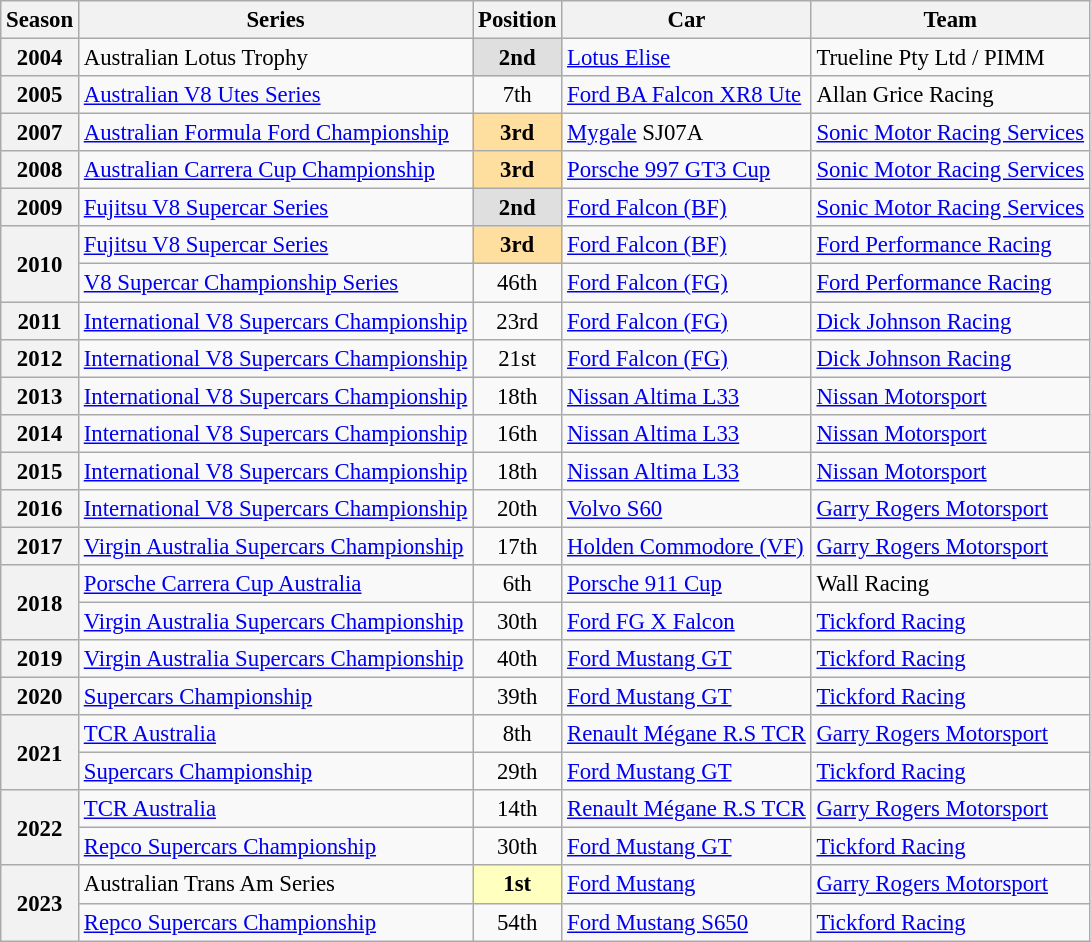<table class="wikitable" style="font-size: 95%;">
<tr>
<th>Season</th>
<th>Series</th>
<th>Position</th>
<th>Car</th>
<th>Team</th>
</tr>
<tr>
<th>2004</th>
<td>Australian Lotus Trophy</td>
<td align="center" style="background: #dfdfdf"><strong>2nd</strong></td>
<td><a href='#'>Lotus Elise</a></td>
<td>Trueline Pty Ltd / PIMM</td>
</tr>
<tr>
<th>2005</th>
<td><a href='#'>Australian V8 Utes Series</a></td>
<td align="center">7th</td>
<td><a href='#'>Ford BA Falcon XR8 Ute</a></td>
<td>Allan Grice Racing</td>
</tr>
<tr>
<th>2007</th>
<td><a href='#'>Australian Formula Ford Championship</a></td>
<td align="center" style="background: #ffdf9f"><strong>3rd</strong></td>
<td><a href='#'>Mygale</a> SJ07A</td>
<td><a href='#'>Sonic Motor Racing Services</a></td>
</tr>
<tr>
<th>2008</th>
<td><a href='#'>Australian Carrera Cup Championship</a></td>
<td align="center" style="background: #ffdf9f"><strong>3rd</strong></td>
<td><a href='#'>Porsche 997 GT3 Cup</a></td>
<td><a href='#'>Sonic Motor Racing Services</a></td>
</tr>
<tr>
<th>2009</th>
<td><a href='#'>Fujitsu V8 Supercar Series</a></td>
<td align="center" style="background: #dfdfdf"><strong>2nd</strong></td>
<td><a href='#'>Ford Falcon (BF)</a></td>
<td><a href='#'>Sonic Motor Racing Services</a></td>
</tr>
<tr>
<th rowspan=2>2010</th>
<td><a href='#'>Fujitsu V8 Supercar Series</a></td>
<td align="center" style="background: #ffdf9f"><strong>3rd</strong></td>
<td><a href='#'>Ford Falcon (BF)</a></td>
<td><a href='#'>Ford Performance Racing</a></td>
</tr>
<tr>
<td><a href='#'>V8 Supercar Championship Series</a></td>
<td align="center">46th</td>
<td><a href='#'>Ford Falcon (FG)</a></td>
<td><a href='#'>Ford Performance Racing</a></td>
</tr>
<tr>
<th>2011</th>
<td><a href='#'>International V8 Supercars Championship</a></td>
<td align="center">23rd</td>
<td><a href='#'>Ford Falcon (FG)</a></td>
<td><a href='#'>Dick Johnson Racing</a></td>
</tr>
<tr>
<th>2012</th>
<td><a href='#'>International V8 Supercars Championship</a></td>
<td align="center">21st</td>
<td><a href='#'>Ford Falcon (FG)</a></td>
<td><a href='#'>Dick Johnson Racing</a></td>
</tr>
<tr>
<th>2013</th>
<td><a href='#'>International V8 Supercars Championship</a></td>
<td align="center">18th</td>
<td><a href='#'>Nissan Altima L33</a></td>
<td><a href='#'>Nissan Motorsport</a></td>
</tr>
<tr>
<th>2014</th>
<td><a href='#'>International V8 Supercars Championship</a></td>
<td align="center">16th</td>
<td><a href='#'>Nissan Altima L33</a></td>
<td><a href='#'>Nissan Motorsport</a></td>
</tr>
<tr>
<th>2015</th>
<td><a href='#'>International V8 Supercars Championship</a></td>
<td align="center">18th</td>
<td><a href='#'>Nissan Altima L33</a></td>
<td><a href='#'>Nissan Motorsport</a></td>
</tr>
<tr>
<th>2016</th>
<td><a href='#'>International V8 Supercars Championship</a></td>
<td align="center">20th</td>
<td><a href='#'>Volvo S60</a></td>
<td><a href='#'>Garry Rogers Motorsport</a></td>
</tr>
<tr>
<th>2017</th>
<td><a href='#'>Virgin Australia Supercars Championship</a></td>
<td align="center">17th</td>
<td><a href='#'>Holden Commodore (VF)</a></td>
<td><a href='#'>Garry Rogers Motorsport</a></td>
</tr>
<tr>
<th rowspan=2>2018</th>
<td><a href='#'>Porsche Carrera Cup Australia</a></td>
<td align="center">6th</td>
<td><a href='#'>Porsche 911 Cup</a></td>
<td>Wall Racing</td>
</tr>
<tr>
<td><a href='#'>Virgin Australia Supercars Championship</a></td>
<td align="center">30th</td>
<td><a href='#'>Ford FG X Falcon</a></td>
<td><a href='#'>Tickford Racing</a></td>
</tr>
<tr>
<th>2019</th>
<td><a href='#'>Virgin Australia Supercars Championship</a></td>
<td align="center">40th</td>
<td><a href='#'>Ford Mustang GT</a></td>
<td><a href='#'>Tickford Racing</a></td>
</tr>
<tr>
<th>2020</th>
<td><a href='#'>Supercars Championship</a></td>
<td align="center">39th</td>
<td><a href='#'>Ford Mustang GT</a></td>
<td><a href='#'>Tickford Racing</a></td>
</tr>
<tr>
<th rowspan=2>2021</th>
<td><a href='#'>TCR Australia</a></td>
<td align="center">8th</td>
<td><a href='#'>Renault Mégane R.S TCR</a></td>
<td><a href='#'>Garry Rogers Motorsport</a></td>
</tr>
<tr>
<td><a href='#'>Supercars Championship</a></td>
<td align="center">29th</td>
<td><a href='#'>Ford Mustang GT</a></td>
<td><a href='#'>Tickford Racing</a></td>
</tr>
<tr>
<th rowspan=2>2022</th>
<td><a href='#'>TCR Australia</a></td>
<td align="center">14th</td>
<td><a href='#'>Renault Mégane R.S TCR</a></td>
<td><a href='#'>Garry Rogers Motorsport</a></td>
</tr>
<tr>
<td><a href='#'>Repco Supercars Championship</a></td>
<td align="center">30th</td>
<td><a href='#'>Ford Mustang GT</a></td>
<td><a href='#'>Tickford Racing</a></td>
</tr>
<tr>
<th rowspan=2>2023</th>
<td>Australian Trans Am Series</td>
<td align="center" style="background: #ffffbf"><strong>1st</strong></td>
<td><a href='#'>Ford Mustang</a></td>
<td><a href='#'>Garry Rogers Motorsport</a></td>
</tr>
<tr>
<td><a href='#'>Repco Supercars Championship</a></td>
<td align="center">54th</td>
<td><a href='#'>Ford Mustang S650</a></td>
<td><a href='#'>Tickford Racing</a></td>
</tr>
</table>
